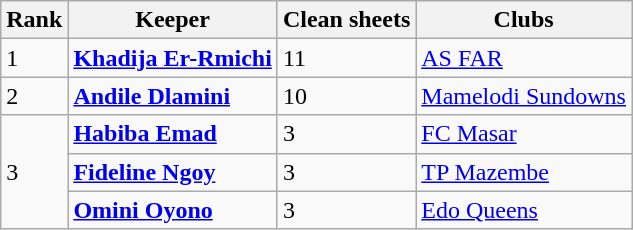<table class="wikitable">
<tr>
<th>Rank</th>
<th>Keeper</th>
<th>Clean sheets</th>
<th>Clubs</th>
</tr>
<tr>
<td>1</td>
<td> <strong><a href='#'>Khadija Er-Rmichi</a></strong></td>
<td>11</td>
<td><a href='#'>AS FAR</a></td>
</tr>
<tr>
<td>2</td>
<td> <strong><a href='#'>Andile Dlamini</a></strong></td>
<td>10</td>
<td><a href='#'>Mamelodi Sundowns</a></td>
</tr>
<tr>
<td rowspan="3">3</td>
<td> <strong><a href='#'>Habiba Emad</a></strong></td>
<td>3</td>
<td><a href='#'>FC Masar</a></td>
</tr>
<tr>
<td> <strong><a href='#'>Fideline Ngoy</a></strong></td>
<td>3</td>
<td><a href='#'>TP Mazembe</a></td>
</tr>
<tr>
<td> <strong><a href='#'>Omini Oyono</a></strong></td>
<td>3</td>
<td><a href='#'>Edo Queens</a></td>
</tr>
</table>
